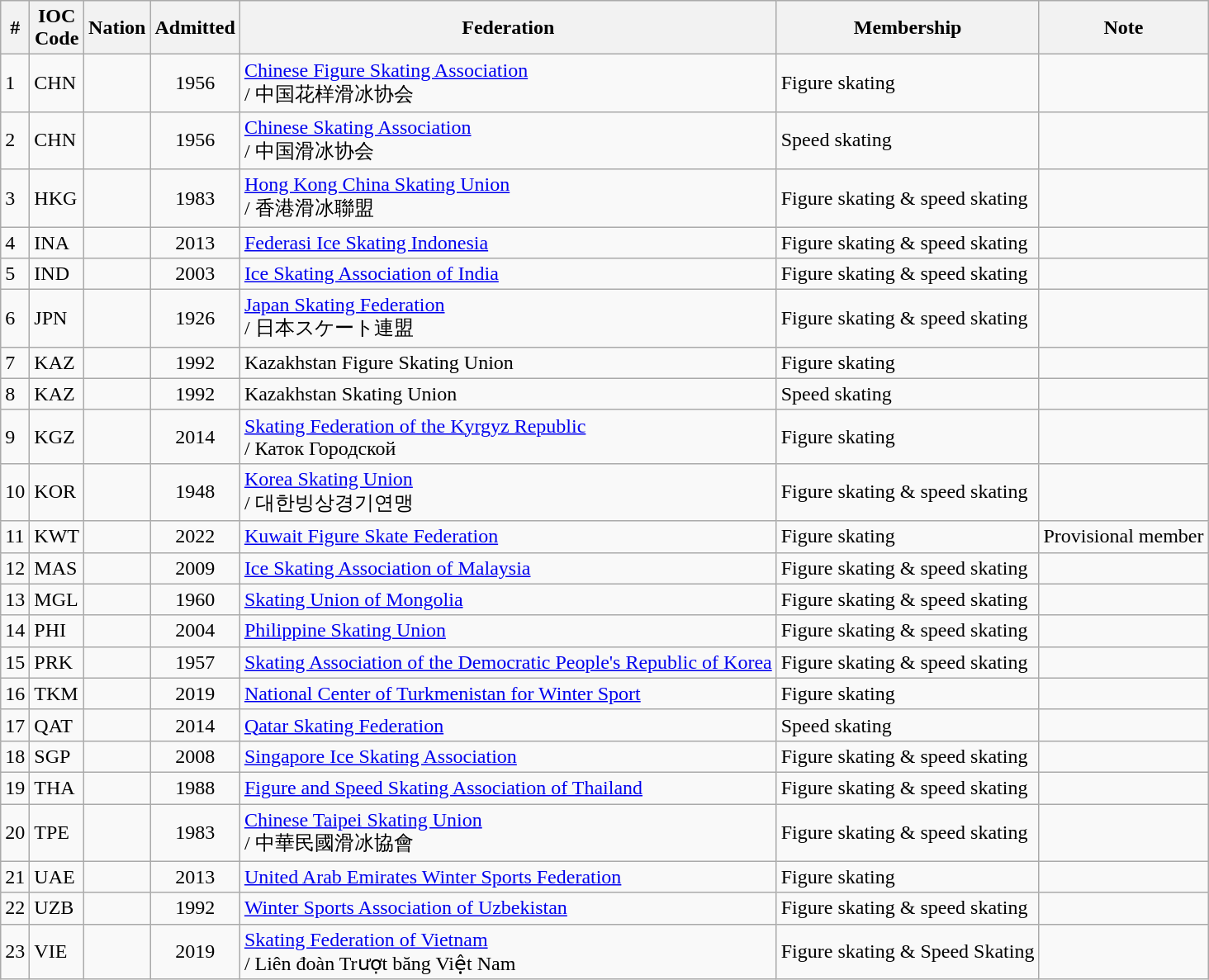<table class="wikitable sortable">
<tr>
<th>#</th>
<th>IOC <br> Code</th>
<th>Nation</th>
<th>Admitted</th>
<th>Federation</th>
<th>Membership</th>
<th>Note</th>
</tr>
<tr>
<td>1</td>
<td>CHN</td>
<td></td>
<td style="text-align: center;">1956</td>
<td><a href='#'>Chinese Figure Skating Association</a> <br>/ 中国花样滑冰协会</td>
<td>Figure skating</td>
<td></td>
</tr>
<tr>
<td>2</td>
<td>CHN</td>
<td></td>
<td style="text-align: center;">1956</td>
<td><a href='#'>Chinese Skating Association</a> <br>/ 中国滑冰协会</td>
<td>Speed skating</td>
<td></td>
</tr>
<tr>
<td>3</td>
<td>HKG</td>
<td></td>
<td style="text-align: center;">1983</td>
<td><a href='#'>Hong Kong China Skating Union</a> <br>/ 香港滑冰聯盟</td>
<td>Figure skating & speed skating</td>
<td></td>
</tr>
<tr>
<td>4</td>
<td>INA</td>
<td></td>
<td style="text-align: center;">2013</td>
<td><a href='#'>Federasi Ice Skating Indonesia</a></td>
<td>Figure skating & speed skating</td>
<td></td>
</tr>
<tr>
<td>5</td>
<td>IND</td>
<td></td>
<td style="text-align: center;">2003</td>
<td><a href='#'>Ice Skating Association of India</a></td>
<td>Figure skating & speed skating</td>
<td></td>
</tr>
<tr>
<td>6</td>
<td>JPN</td>
<td></td>
<td style="text-align: center;">1926</td>
<td><a href='#'>Japan Skating Federation</a> <br>/ 日本スケート連盟</td>
<td>Figure skating & speed skating</td>
<td></td>
</tr>
<tr>
<td>7</td>
<td>KAZ</td>
<td></td>
<td style="text-align: center;">1992</td>
<td>Kazakhstan Figure Skating Union</td>
<td>Figure skating</td>
<td></td>
</tr>
<tr>
<td>8</td>
<td>KAZ</td>
<td></td>
<td style="text-align: center;">1992</td>
<td>Kazakhstan Skating Union</td>
<td>Speed skating</td>
<td></td>
</tr>
<tr>
<td>9</td>
<td>KGZ</td>
<td></td>
<td style="text-align: center;">2014</td>
<td><a href='#'>Skating Federation of the Kyrgyz Republic</a> <br>/ Каток Городской</td>
<td>Figure skating</td>
<td></td>
</tr>
<tr>
<td>10</td>
<td>KOR</td>
<td></td>
<td style="text-align: center;">1948</td>
<td><a href='#'>Korea Skating Union</a> <br>/ 대한빙상경기연맹</td>
<td>Figure skating & speed skating</td>
<td></td>
</tr>
<tr>
<td>11</td>
<td>KWT</td>
<td></td>
<td style="text-align: center;">2022</td>
<td><a href='#'>Kuwait Figure Skate Federation</a></td>
<td>Figure skating</td>
<td>Provisional member</td>
</tr>
<tr>
<td>12</td>
<td>MAS</td>
<td></td>
<td style="text-align: center;">2009</td>
<td><a href='#'>Ice Skating Association of Malaysia</a></td>
<td>Figure skating & speed skating</td>
<td></td>
</tr>
<tr>
<td>13</td>
<td>MGL</td>
<td></td>
<td style="text-align: center;">1960</td>
<td><a href='#'>Skating Union of Mongolia</a></td>
<td>Figure skating & speed skating</td>
<td></td>
</tr>
<tr>
<td>14</td>
<td>PHI</td>
<td></td>
<td style="text-align: center;">2004</td>
<td><a href='#'>Philippine Skating Union</a></td>
<td>Figure skating & speed skating</td>
<td></td>
</tr>
<tr>
<td>15</td>
<td>PRK</td>
<td></td>
<td style="text-align: center;">1957</td>
<td><a href='#'>Skating Association of the Democratic People's Republic of Korea</a></td>
<td>Figure skating & speed skating</td>
<td></td>
</tr>
<tr>
<td>16</td>
<td>TKM</td>
<td></td>
<td style="text-align: center;">2019</td>
<td><a href='#'>National Center of Turkmenistan for Winter Sport</a></td>
<td>Figure skating</td>
<td></td>
</tr>
<tr>
<td>17</td>
<td>QAT</td>
<td></td>
<td style="text-align: center;">2014</td>
<td><a href='#'>Qatar Skating Federation</a></td>
<td>Speed skating</td>
<td></td>
</tr>
<tr>
<td>18</td>
<td>SGP</td>
<td></td>
<td style="text-align: center;">2008</td>
<td><a href='#'>Singapore Ice Skating Association</a></td>
<td>Figure skating & speed skating</td>
<td></td>
</tr>
<tr>
<td>19</td>
<td>THA</td>
<td></td>
<td style="text-align: center;">1988</td>
<td><a href='#'>Figure and Speed Skating Association of Thailand</a></td>
<td>Figure skating & speed skating</td>
<td></td>
</tr>
<tr>
<td>20</td>
<td>TPE</td>
<td></td>
<td style="text-align: center;">1983</td>
<td><a href='#'>Chinese Taipei Skating Union</a> <br>/ 中華民國滑冰協會</td>
<td>Figure skating & speed skating</td>
<td></td>
</tr>
<tr>
<td>21</td>
<td>UAE</td>
<td></td>
<td style="text-align: center;">2013</td>
<td><a href='#'>United Arab Emirates Winter Sports Federation</a></td>
<td>Figure skating</td>
<td></td>
</tr>
<tr>
<td>22</td>
<td>UZB</td>
<td></td>
<td style="text-align: center;">1992</td>
<td><a href='#'>Winter Sports Association of Uzbekistan</a></td>
<td>Figure skating & speed skating</td>
<td></td>
</tr>
<tr>
<td>23</td>
<td>VIE</td>
<td></td>
<td style="text-align: center;">2019</td>
<td><a href='#'>Skating Federation of Vietnam</a> <br>/ Liên đoàn Trượt băng Việt Nam</td>
<td>Figure skating & Speed Skating</td>
<td></td>
</tr>
</table>
